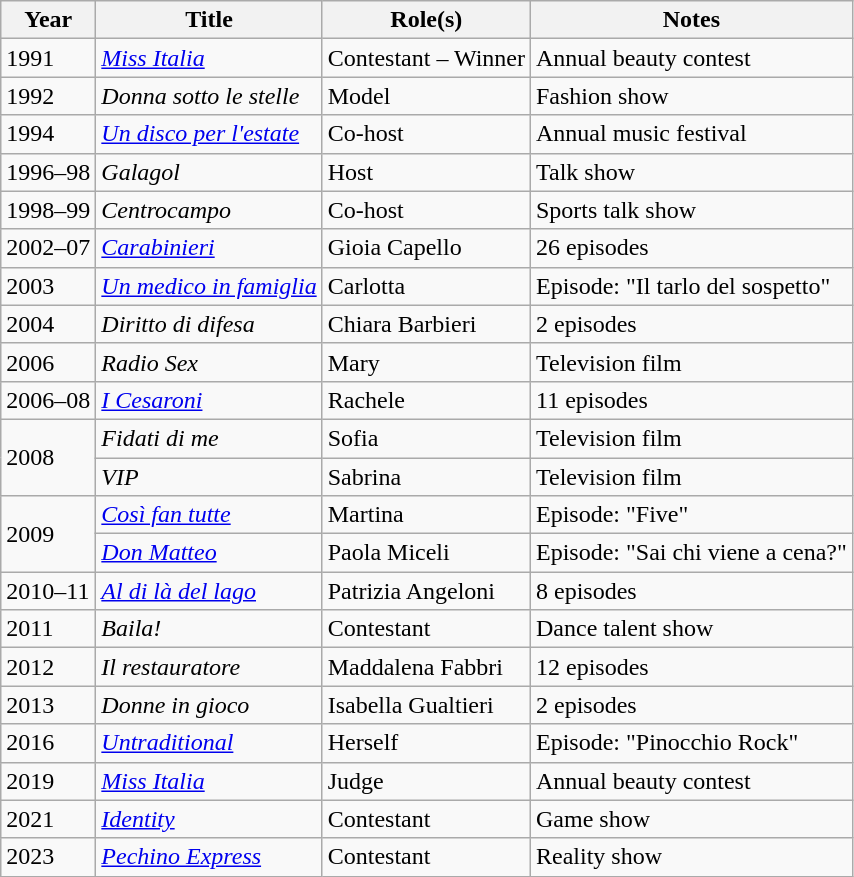<table class="wikitable plainrowheaders sortable">
<tr>
<th scope="col">Year</th>
<th scope="col">Title</th>
<th scope="col">Role(s)</th>
<th scope="col" class="unsortable">Notes</th>
</tr>
<tr>
<td>1991</td>
<td><em><a href='#'>Miss Italia</a></em></td>
<td>Contestant – Winner</td>
<td>Annual beauty contest</td>
</tr>
<tr>
<td>1992</td>
<td><em>Donna sotto le stelle</em></td>
<td>Model</td>
<td>Fashion show</td>
</tr>
<tr>
<td>1994</td>
<td><em><a href='#'>Un disco per l'estate</a></em></td>
<td>Co-host</td>
<td>Annual music festival</td>
</tr>
<tr>
<td>1996–98</td>
<td><em>Galagol</em></td>
<td>Host</td>
<td>Talk show</td>
</tr>
<tr>
<td>1998–99</td>
<td><em>Centrocampo</em></td>
<td>Co-host</td>
<td>Sports talk show</td>
</tr>
<tr>
<td>2002–07</td>
<td><em><a href='#'>Carabinieri</a></em></td>
<td>Gioia Capello</td>
<td>26 episodes</td>
</tr>
<tr>
<td>2003</td>
<td><em><a href='#'>Un medico in famiglia</a></em></td>
<td>Carlotta</td>
<td>Episode: "Il tarlo del sospetto"</td>
</tr>
<tr>
<td>2004</td>
<td><em>Diritto di difesa</em></td>
<td>Chiara Barbieri</td>
<td>2 episodes</td>
</tr>
<tr>
<td>2006</td>
<td><em>Radio Sex</em></td>
<td>Mary</td>
<td>Television film</td>
</tr>
<tr>
<td>2006–08</td>
<td><em><a href='#'>I Cesaroni</a></em></td>
<td>Rachele</td>
<td>11 episodes</td>
</tr>
<tr>
<td rowspan="2">2008</td>
<td><em>Fidati di me</em></td>
<td>Sofia</td>
<td>Television film</td>
</tr>
<tr>
<td><em>VIP</em></td>
<td>Sabrina</td>
<td>Television film</td>
</tr>
<tr>
<td rowspan="2">2009</td>
<td><em><a href='#'>Così fan tutte</a></em></td>
<td>Martina</td>
<td>Episode: "Five"</td>
</tr>
<tr>
<td><em><a href='#'>Don Matteo</a></em></td>
<td>Paola Miceli</td>
<td>Episode: "Sai chi viene a cena?"</td>
</tr>
<tr>
<td>2010–11</td>
<td><em><a href='#'>Al di là del lago</a></em></td>
<td>Patrizia Angeloni</td>
<td>8 episodes</td>
</tr>
<tr>
<td>2011</td>
<td><em>Baila!</em></td>
<td>Contestant</td>
<td>Dance talent show</td>
</tr>
<tr>
<td>2012</td>
<td><em>Il restauratore</em></td>
<td>Maddalena Fabbri</td>
<td>12 episodes</td>
</tr>
<tr>
<td>2013</td>
<td><em>Donne in gioco</em></td>
<td>Isabella Gualtieri</td>
<td>2 episodes</td>
</tr>
<tr>
<td>2016</td>
<td><em><a href='#'>Untraditional</a></em></td>
<td>Herself</td>
<td>Episode: "Pinocchio Rock"</td>
</tr>
<tr>
<td>2019</td>
<td><em><a href='#'>Miss Italia</a></em></td>
<td>Judge</td>
<td>Annual beauty contest</td>
</tr>
<tr>
<td>2021</td>
<td><em><a href='#'>Identity</a></em></td>
<td>Contestant</td>
<td>Game show</td>
</tr>
<tr>
<td>2023</td>
<td><em><a href='#'>Pechino Express</a></em></td>
<td>Contestant</td>
<td>Reality show</td>
</tr>
</table>
